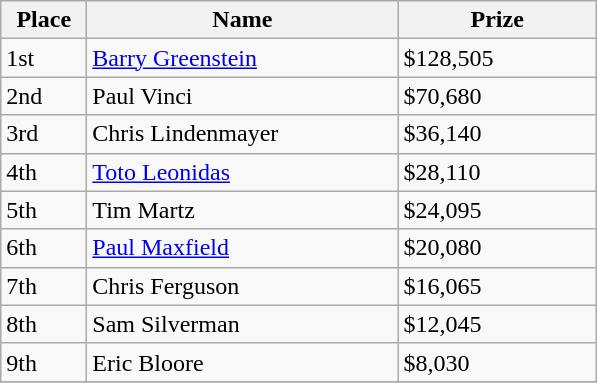<table class="wikitable">
<tr>
<th width="50">Place</th>
<th width="200">Name</th>
<th width="125">Prize</th>
</tr>
<tr>
<td>1st</td>
<td><a href='#'>Barry Greenstein</a></td>
<td>$128,505</td>
</tr>
<tr>
<td>2nd</td>
<td>Paul Vinci</td>
<td>$70,680</td>
</tr>
<tr>
<td>3rd</td>
<td>Chris Lindenmayer</td>
<td>$36,140</td>
</tr>
<tr>
<td>4th</td>
<td><a href='#'>Toto Leonidas</a></td>
<td>$28,110</td>
</tr>
<tr>
<td>5th</td>
<td>Tim Martz</td>
<td>$24,095</td>
</tr>
<tr>
<td>6th</td>
<td><a href='#'>Paul Maxfield</a></td>
<td>$20,080</td>
</tr>
<tr>
<td>7th</td>
<td>Chris Ferguson</td>
<td>$16,065</td>
</tr>
<tr>
<td>8th</td>
<td>Sam Silverman</td>
<td>$12,045</td>
</tr>
<tr>
<td>9th</td>
<td>Eric Bloore</td>
<td>$8,030</td>
</tr>
<tr>
</tr>
</table>
